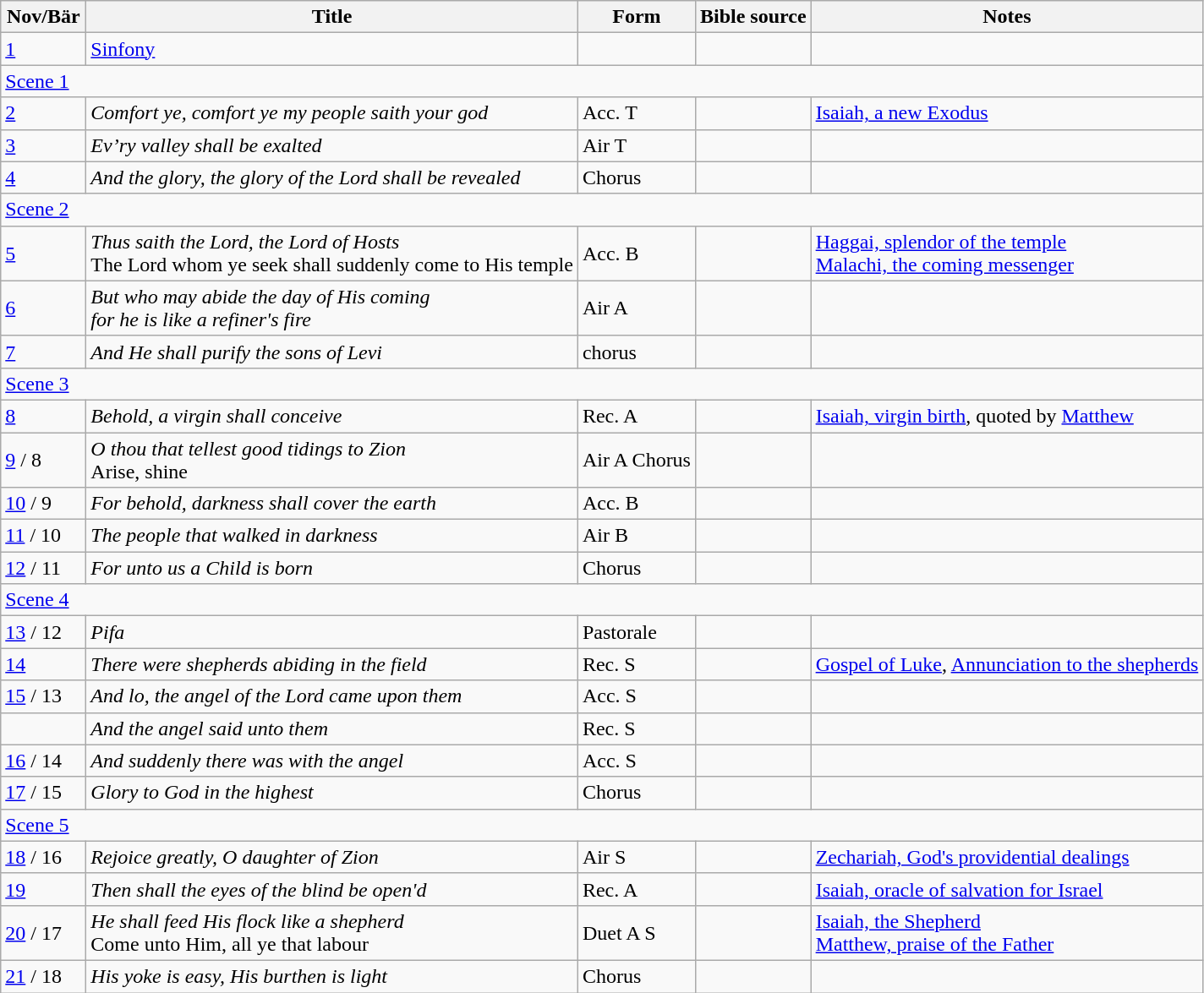<table class="wikitable">
<tr>
<th width="60">Nov/Bär</th>
<th>Title</th>
<th>Form</th>
<th>Bible source</th>
<th>Notes</th>
</tr>
<tr>
<td><a href='#'>1</a></td>
<td><a href='#'>Sinfony</a></td>
<td></td>
<td></td>
<td></td>
</tr>
<tr>
<td colspan="5"><a href='#'>Scene 1</a></td>
</tr>
<tr>
<td><a href='#'>2</a></td>
<td><em>Comfort ye, comfort ye my people saith your god</em></td>
<td>Acc. T</td>
<td></td>
<td><a href='#'>Isaiah, a new Exodus</a></td>
</tr>
<tr>
<td><a href='#'>3</a></td>
<td><em>Ev’ry valley shall be exalted</em></td>
<td>Air T</td>
<td></td>
<td></td>
</tr>
<tr>
<td><a href='#'>4</a></td>
<td><em>And the glory, the glory of the Lord shall be revealed</em></td>
<td>Chorus</td>
<td></td>
<td></td>
</tr>
<tr>
<td colspan="5"><a href='#'>Scene 2</a></td>
</tr>
<tr>
<td><a href='#'>5</a></td>
<td><em>Thus saith the Lord, the Lord of Hosts</em> <br> The Lord whom ye seek shall suddenly come to His temple</td>
<td>Acc. B</td>
<td> <br> </td>
<td><a href='#'>Haggai, splendor of the temple</a> <br> <a href='#'>Malachi, the coming messenger</a></td>
</tr>
<tr>
<td><a href='#'>6</a></td>
<td><em>But who may abide the day of His coming<br>for he is like a refiner's fire</em></td>
<td>Air A</td>
<td></td>
<td></td>
</tr>
<tr>
<td><a href='#'>7</a></td>
<td><em>And He shall purify the sons of Levi</em></td>
<td>chorus</td>
<td></td>
<td></td>
</tr>
<tr>
<td colspan="5"><a href='#'>Scene 3</a></td>
</tr>
<tr>
<td><a href='#'>8</a></td>
<td><em>Behold, a virgin shall conceive</em></td>
<td>Rec. A</td>
<td> <br> </td>
<td><a href='#'>Isaiah, virgin birth</a>, quoted by <a href='#'>Matthew</a></td>
</tr>
<tr>
<td><a href='#'>9</a> / 8</td>
<td><em>O thou that tellest good tidings to Zion</em> <br> Arise, shine</td>
<td>Air A Chorus</td>
<td> <br> </td>
<td></td>
</tr>
<tr>
<td><a href='#'>10</a> / 9</td>
<td><em>For behold, darkness shall cover the earth</em></td>
<td>Acc. B</td>
<td></td>
<td></td>
</tr>
<tr>
<td><a href='#'>11</a> / 10</td>
<td><em>The people that walked in darkness</em></td>
<td>Air B</td>
<td></td>
<td></td>
</tr>
<tr>
<td><a href='#'>12</a> / 11</td>
<td><em>For unto us a Child is born</em></td>
<td>Chorus</td>
<td></td>
<td></td>
</tr>
<tr>
<td colspan="5"><a href='#'>Scene 4</a></td>
</tr>
<tr>
<td><a href='#'>13</a> / 12</td>
<td><em>Pifa</em></td>
<td>Pastorale</td>
<td></td>
<td></td>
</tr>
<tr>
<td><a href='#'>14</a></td>
<td><em>There were shepherds abiding in the field</em></td>
<td>Rec. S</td>
<td></td>
<td><a href='#'>Gospel of Luke</a>, <a href='#'>Annunciation to the shepherds</a></td>
</tr>
<tr>
<td><a href='#'>15</a> / 13</td>
<td><em>And lo, the angel of the Lord came upon them</em></td>
<td>Acc. S</td>
<td></td>
<td></td>
</tr>
<tr>
<td></td>
<td><em>And the angel said unto them</em></td>
<td>Rec. S</td>
<td></td>
<td></td>
</tr>
<tr>
<td><a href='#'>16</a> / 14</td>
<td><em>And suddenly there was with the angel</em></td>
<td>Acc. S</td>
<td></td>
<td></td>
</tr>
<tr>
<td><a href='#'>17</a> / 15</td>
<td><em>Glory to God in the highest</em></td>
<td>Chorus</td>
<td></td>
<td></td>
</tr>
<tr>
<td colspan="5"><a href='#'>Scene 5</a></td>
</tr>
<tr>
<td><a href='#'>18</a> / 16</td>
<td><em>Rejoice greatly, O daughter of Zion</em></td>
<td>Air S</td>
<td></td>
<td><a href='#'>Zechariah, God's providential dealings</a></td>
</tr>
<tr>
<td><a href='#'>19</a></td>
<td><em>Then shall the eyes of the blind be open'd</em></td>
<td>Rec. A</td>
<td></td>
<td><a href='#'>Isaiah, oracle of salvation for Israel</a></td>
</tr>
<tr>
<td><a href='#'>20</a> / 17</td>
<td><em>He shall feed His flock like a shepherd</em> <br> Come unto Him, all ye that labour</td>
<td>Duet A S</td>
<td> <br> </td>
<td><a href='#'>Isaiah, the Shepherd</a> <br> <a href='#'>Matthew, praise of the Father</a></td>
</tr>
<tr>
<td><a href='#'>21</a> / 18</td>
<td><em>His yoke is easy, His burthen is light</em></td>
<td>Chorus</td>
<td></td>
<td></td>
</tr>
</table>
